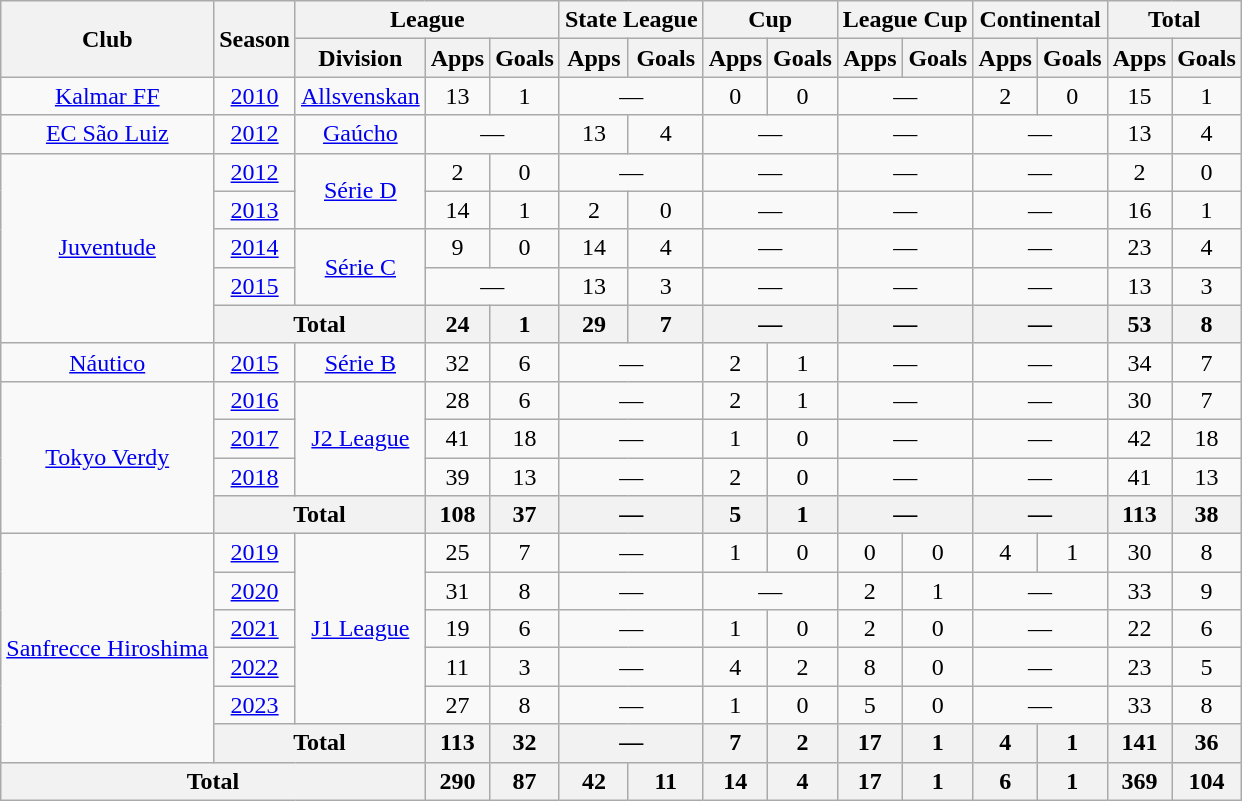<table class="wikitable" style="text-align:center;">
<tr>
<th rowspan=2>Club</th>
<th rowspan=2>Season</th>
<th colspan=3>League</th>
<th colspan=2>State League</th>
<th colspan=2>Cup</th>
<th colspan=2>League Cup</th>
<th colspan=2>Continental</th>
<th colspan=2>Total</th>
</tr>
<tr>
<th>Division</th>
<th>Apps</th>
<th>Goals</th>
<th>Apps</th>
<th>Goals</th>
<th>Apps</th>
<th>Goals</th>
<th>Apps</th>
<th>Goals</th>
<th>Apps</th>
<th>Goals</th>
<th>Apps</th>
<th>Goals</th>
</tr>
<tr>
<td><a href='#'>Kalmar FF</a></td>
<td><a href='#'>2010</a></td>
<td><a href='#'>Allsvenskan</a></td>
<td>13</td>
<td>1</td>
<td colspan="2">—</td>
<td>0</td>
<td>0</td>
<td colspan="2">—</td>
<td>2</td>
<td>0</td>
<td>15</td>
<td>1</td>
</tr>
<tr>
<td><a href='#'>EC São Luiz</a></td>
<td><a href='#'>2012</a></td>
<td><a href='#'>Gaúcho</a></td>
<td colspan="2">—</td>
<td>13</td>
<td>4</td>
<td colspan="2">—</td>
<td colspan="2">—</td>
<td colspan="2">—</td>
<td>13</td>
<td>4</td>
</tr>
<tr>
<td rowspan="5"><a href='#'>Juventude</a></td>
<td><a href='#'>2012</a></td>
<td rowspan="2"><a href='#'>Série D</a></td>
<td>2</td>
<td>0</td>
<td colspan="2">—</td>
<td colspan="2">—</td>
<td colspan="2">—</td>
<td colspan="2">—</td>
<td>2</td>
<td>0</td>
</tr>
<tr>
<td><a href='#'>2013</a></td>
<td>14</td>
<td>1</td>
<td>2</td>
<td>0</td>
<td colspan="2">—</td>
<td colspan="2">—</td>
<td colspan="2">—</td>
<td>16</td>
<td>1</td>
</tr>
<tr>
<td><a href='#'>2014</a></td>
<td rowspan="2"><a href='#'>Série C</a></td>
<td>9</td>
<td>0</td>
<td>14</td>
<td>4</td>
<td colspan="2">—</td>
<td colspan="2">—</td>
<td colspan="2">—</td>
<td>23</td>
<td>4</td>
</tr>
<tr>
<td><a href='#'>2015</a></td>
<td colspan="2">—</td>
<td>13</td>
<td>3</td>
<td colspan="2">—</td>
<td colspan="2">—</td>
<td colspan="2">—</td>
<td>13</td>
<td>3</td>
</tr>
<tr>
<th colspan=2>Total</th>
<th>24</th>
<th>1</th>
<th>29</th>
<th>7</th>
<th colspan="2">—</th>
<th colspan="2">—</th>
<th colspan="2">—</th>
<th>53</th>
<th>8</th>
</tr>
<tr>
<td><a href='#'>Náutico</a></td>
<td><a href='#'>2015</a></td>
<td><a href='#'>Série B</a></td>
<td>32</td>
<td>6</td>
<td colspan="2">—</td>
<td>2</td>
<td>1</td>
<td colspan="2">—</td>
<td colspan="2">—</td>
<td>34</td>
<td>7</td>
</tr>
<tr>
<td rowspan="4"><a href='#'>Tokyo Verdy</a></td>
<td><a href='#'>2016</a></td>
<td rowspan="3"><a href='#'>J2 League</a></td>
<td>28</td>
<td>6</td>
<td colspan="2">—</td>
<td>2</td>
<td>1</td>
<td colspan="2">—</td>
<td colspan="2">—</td>
<td>30</td>
<td>7</td>
</tr>
<tr>
<td><a href='#'>2017</a></td>
<td>41</td>
<td>18</td>
<td colspan="2">—</td>
<td>1</td>
<td>0</td>
<td colspan="2">—</td>
<td colspan="2">—</td>
<td>42</td>
<td>18</td>
</tr>
<tr>
<td><a href='#'>2018</a></td>
<td>39</td>
<td>13</td>
<td colspan="2">—</td>
<td>2</td>
<td>0</td>
<td colspan="2">—</td>
<td colspan="2">—</td>
<td>41</td>
<td>13</td>
</tr>
<tr>
<th colspan=2>Total</th>
<th>108</th>
<th>37</th>
<th colspan="2">—</th>
<th>5</th>
<th>1</th>
<th colspan="2">—</th>
<th colspan="2">—</th>
<th>113</th>
<th>38</th>
</tr>
<tr>
<td rowspan="6"><a href='#'>Sanfrecce Hiroshima</a></td>
<td><a href='#'>2019</a></td>
<td rowspan="5"><a href='#'>J1 League</a></td>
<td>25</td>
<td>7</td>
<td colspan="2">—</td>
<td>1</td>
<td>0</td>
<td>0</td>
<td>0</td>
<td>4</td>
<td>1</td>
<td>30</td>
<td>8</td>
</tr>
<tr>
<td><a href='#'>2020</a></td>
<td>31</td>
<td>8</td>
<td colspan="2">—</td>
<td colspan="2">—</td>
<td>2</td>
<td>1</td>
<td colspan="2">—</td>
<td>33</td>
<td>9</td>
</tr>
<tr>
<td><a href='#'>2021</a></td>
<td>19</td>
<td>6</td>
<td colspan="2">—</td>
<td>1</td>
<td>0</td>
<td>2</td>
<td>0</td>
<td colspan="2">—</td>
<td>22</td>
<td>6</td>
</tr>
<tr>
<td><a href='#'>2022</a></td>
<td>11</td>
<td>3</td>
<td colspan="2">—</td>
<td>4</td>
<td>2</td>
<td>8</td>
<td>0</td>
<td colspan="2">—</td>
<td>23</td>
<td>5</td>
</tr>
<tr>
<td><a href='#'>2023</a></td>
<td>27</td>
<td>8</td>
<td colspan="2">—</td>
<td>1</td>
<td>0</td>
<td>5</td>
<td>0</td>
<td colspan="2">—</td>
<td>33</td>
<td>8</td>
</tr>
<tr>
<th colspan=2>Total</th>
<th>113</th>
<th>32</th>
<th colspan="2">—</th>
<th>7</th>
<th>2</th>
<th>17</th>
<th>1</th>
<th>4</th>
<th>1</th>
<th>141</th>
<th>36</th>
</tr>
<tr>
<th colspan=3>Total</th>
<th>290</th>
<th>87</th>
<th>42</th>
<th>11</th>
<th>14</th>
<th>4</th>
<th>17</th>
<th>1</th>
<th>6</th>
<th>1</th>
<th>369</th>
<th>104</th>
</tr>
</table>
